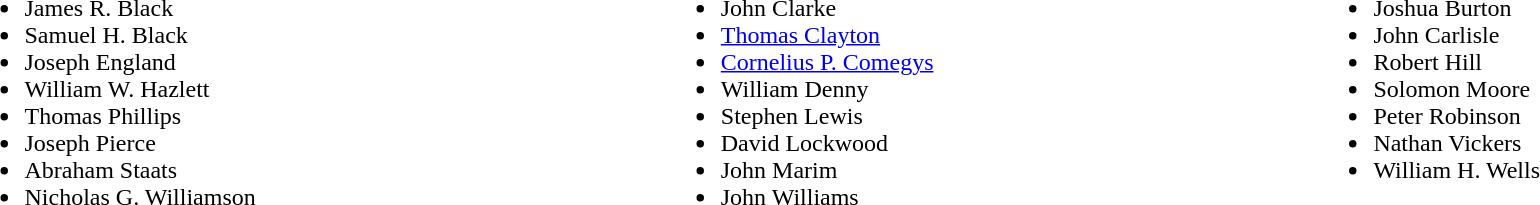<table width=100%>
<tr valign=top>
<td><br><ul><li>James R. Black</li><li>Samuel H. Black</li><li>Joseph England</li><li>William W. Hazlett</li><li>Thomas Phillips</li><li>Joseph Pierce</li><li>Abraham Staats</li><li>Nicholas G. Williamson</li></ul></td>
<td><br><ul><li>John Clarke</li><li><a href='#'>Thomas Clayton</a></li><li><a href='#'>Cornelius P. Comegys</a></li><li>William Denny</li><li>Stephen Lewis</li><li>David Lockwood</li><li>John Marim</li><li>John Williams</li></ul></td>
<td><br><ul><li>Joshua Burton</li><li>John Carlisle</li><li>Robert Hill</li><li>Solomon Moore</li><li>Peter Robinson</li><li>Nathan Vickers</li><li>William H. Wells</li></ul></td>
</tr>
</table>
